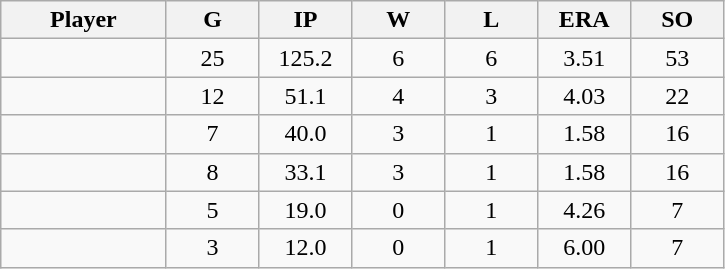<table class="wikitable sortable">
<tr>
<th bgcolor="#DDDDFF" width="16%">Player</th>
<th bgcolor="#DDDDFF" width="9%">G</th>
<th bgcolor="#DDDDFF" width="9%">IP</th>
<th bgcolor="#DDDDFF" width="9%">W</th>
<th bgcolor="#DDDDFF" width="9%">L</th>
<th bgcolor="#DDDDFF" width="9%">ERA</th>
<th bgcolor="#DDDDFF" width="9%">SO</th>
</tr>
<tr align="center">
<td></td>
<td>25</td>
<td>125.2</td>
<td>6</td>
<td>6</td>
<td>3.51</td>
<td>53</td>
</tr>
<tr align="center">
<td></td>
<td>12</td>
<td>51.1</td>
<td>4</td>
<td>3</td>
<td>4.03</td>
<td>22</td>
</tr>
<tr align="center">
<td></td>
<td>7</td>
<td>40.0</td>
<td>3</td>
<td>1</td>
<td>1.58</td>
<td>16</td>
</tr>
<tr align="center">
<td></td>
<td>8</td>
<td>33.1</td>
<td>3</td>
<td>1</td>
<td>1.58</td>
<td>16</td>
</tr>
<tr align="center">
<td></td>
<td>5</td>
<td>19.0</td>
<td>0</td>
<td>1</td>
<td>4.26</td>
<td>7</td>
</tr>
<tr align="center">
<td></td>
<td>3</td>
<td>12.0</td>
<td>0</td>
<td>1</td>
<td>6.00</td>
<td>7</td>
</tr>
</table>
